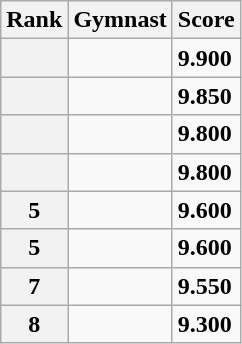<table class="wikitable sortable">
<tr>
<th scope="col">Rank</th>
<th scope="col">Gymnast</th>
<th scope="col">Score</th>
</tr>
<tr>
<th scope="row"></th>
<td></td>
<td><strong>9.900</strong></td>
</tr>
<tr>
<th scope="row"></th>
<td></td>
<td><strong>9.850</strong></td>
</tr>
<tr>
<th scope="row"></th>
<td></td>
<td><strong>9.800</strong></td>
</tr>
<tr>
<th scope="row"></th>
<td></td>
<td><strong>9.800</strong></td>
</tr>
<tr>
<th scope="row">5</th>
<td></td>
<td><strong>9.600</strong></td>
</tr>
<tr>
<th scope="row">5</th>
<td></td>
<td><strong>9.600</strong></td>
</tr>
<tr>
<th scope="row">7</th>
<td></td>
<td><strong>9.550</strong></td>
</tr>
<tr>
<th scope="row">8</th>
<td></td>
<td><strong>9.300</strong></td>
</tr>
</table>
